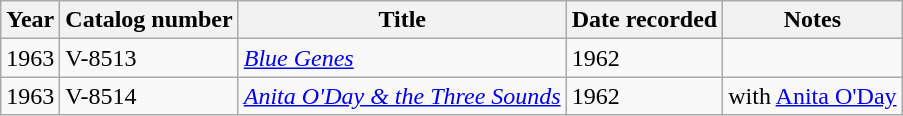<table class="wikitable sortable">
<tr>
<th>Year</th>
<th>Catalog number</th>
<th>Title</th>
<th>Date recorded</th>
<th>Notes</th>
</tr>
<tr>
<td>1963</td>
<td>V-8513</td>
<td><em><a href='#'>Blue Genes</a></em></td>
<td>1962</td>
<td></td>
</tr>
<tr>
<td>1963</td>
<td>V-8514</td>
<td><em><a href='#'>Anita O'Day & the Three Sounds</a></em></td>
<td>1962</td>
<td>with <a href='#'>Anita O'Day</a></td>
</tr>
</table>
